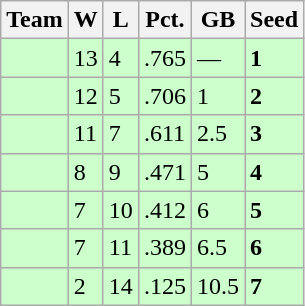<table class=wikitable>
<tr>
<th>Team</th>
<th>W</th>
<th>L</th>
<th>Pct.</th>
<th>GB</th>
<th>Seed</th>
</tr>
<tr bgcolor=ccffcc>
<td></td>
<td>13</td>
<td>4</td>
<td>.765</td>
<td>—</td>
<td><strong>1</strong></td>
</tr>
<tr bgcolor=ccffcc>
<td></td>
<td>12</td>
<td>5</td>
<td>.706</td>
<td>1</td>
<td><strong>2</strong></td>
</tr>
<tr bgcolor=ccffcc>
<td></td>
<td>11</td>
<td>7</td>
<td>.611</td>
<td>2.5</td>
<td><strong>3</strong></td>
</tr>
<tr bgcolor=ccffcc>
<td></td>
<td>8</td>
<td>9</td>
<td>.471</td>
<td>5</td>
<td><strong>4</strong></td>
</tr>
<tr bgcolor=ccffcc>
<td></td>
<td>7</td>
<td>10</td>
<td>.412</td>
<td>6</td>
<td><strong>5</strong></td>
</tr>
<tr bgcolor=ccffcc>
<td></td>
<td>7</td>
<td>11</td>
<td>.389</td>
<td>6.5</td>
<td><strong>6</strong></td>
</tr>
<tr bgcolor=ccffcc>
<td></td>
<td>2</td>
<td>14</td>
<td>.125</td>
<td>10.5</td>
<td><strong>7</strong></td>
</tr>
</table>
